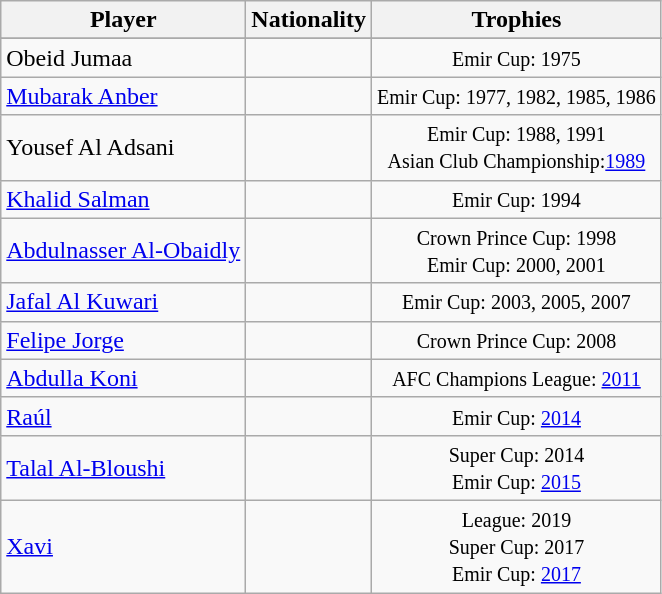<table class="wikitable sortable" style="text-align: center;">
<tr>
<th>Player</th>
<th>Nationality</th>
<th>Trophies</th>
</tr>
<tr>
</tr>
<tr>
<td align="left">Obeid Jumaa</td>
<td></td>
<td><small>Emir Cup: 1975</small></td>
</tr>
<tr>
<td align="left"><a href='#'>Mubarak Anber</a></td>
<td></td>
<td><small>Emir Cup: 1977, 1982, 1985, 1986</small></td>
</tr>
<tr>
<td align="left">Yousef Al Adsani</td>
<td></td>
<td><small>Emir Cup: 1988, 1991 <br> Asian Club Championship:<a href='#'>1989</a></small></td>
</tr>
<tr>
<td align="left"><a href='#'>Khalid Salman</a></td>
<td></td>
<td><small>Emir Cup: 1994</small></td>
</tr>
<tr>
<td align="left"><a href='#'>Abdulnasser Al-Obaidly</a></td>
<td></td>
<td><small>Crown Prince Cup: 1998 <br> Emir Cup: 2000, 2001</small></td>
</tr>
<tr>
<td align="left"><a href='#'>Jafal Al Kuwari</a></td>
<td></td>
<td><small>Emir Cup: 2003, 2005, 2007</small></td>
</tr>
<tr>
<td align="left"><a href='#'>Felipe Jorge</a></td>
<td></td>
<td><small>Crown Prince Cup: 2008</small></td>
</tr>
<tr>
<td align="left"><a href='#'>Abdulla Koni</a></td>
<td></td>
<td><small>AFC Champions League: <a href='#'>2011</a></small></td>
</tr>
<tr>
<td align="left"><a href='#'>Raúl</a></td>
<td></td>
<td><small>Emir Cup: <a href='#'>2014</a></small></td>
</tr>
<tr>
<td align="left"><a href='#'>Talal Al-Bloushi</a></td>
<td></td>
<td><small>Super Cup: 2014 <br> Emir Cup: <a href='#'>2015</a></small></td>
</tr>
<tr>
<td align="left"><a href='#'>Xavi</a></td>
<td></td>
<td><small>League: 2019 <br> Super Cup: 2017 <br> Emir Cup: <a href='#'>2017</a></small></td>
</tr>
</table>
